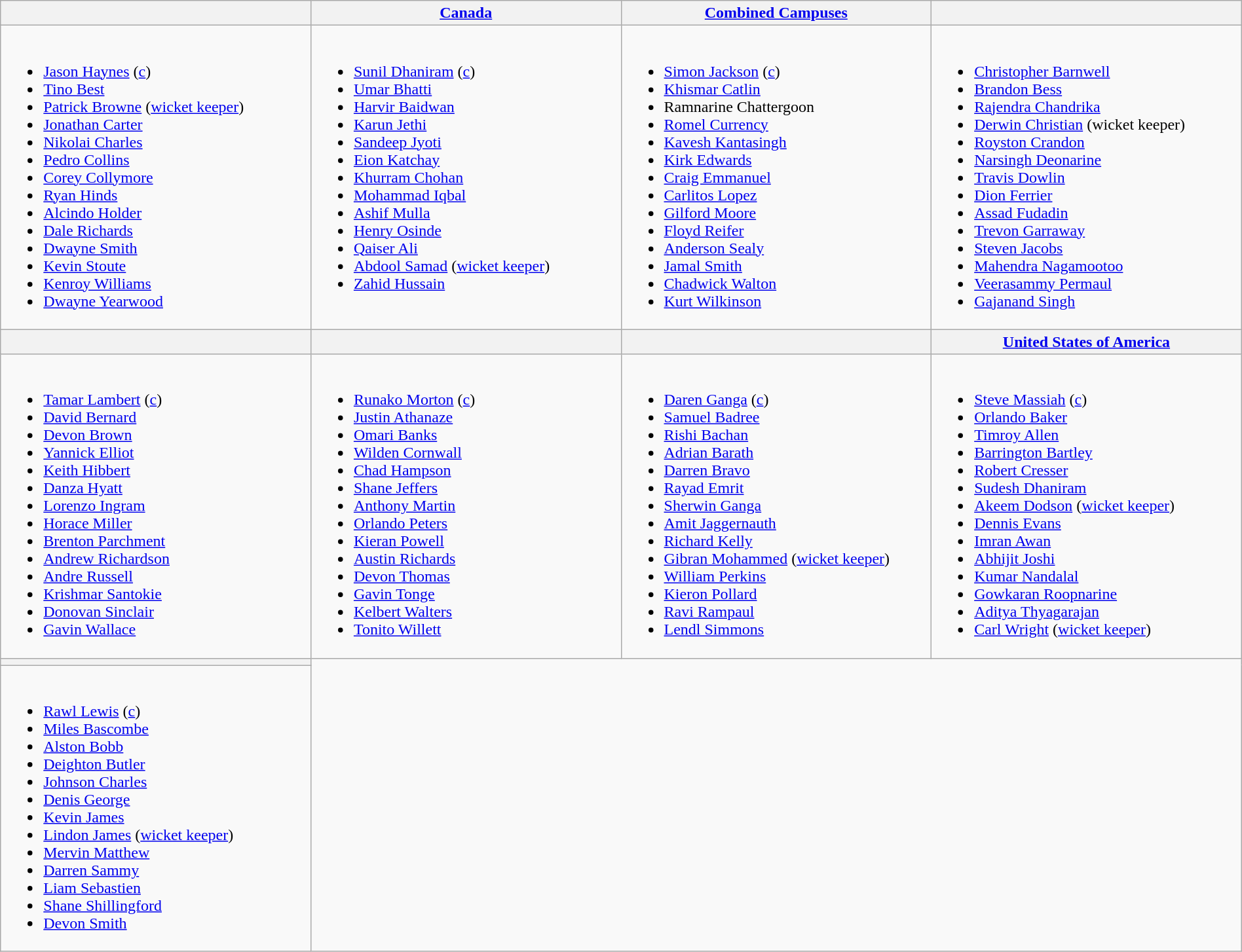<table class="wikitable" width="100%">
<tr>
<th width=20%></th>
<th width=20%> <a href='#'>Canada</a></th>
<th width=20%> <a href='#'>Combined Campuses</a></th>
<th width=20%></th>
</tr>
<tr>
<td valign=top><br><ul><li><a href='#'>Jason Haynes</a> (<a href='#'>c</a>)</li><li><a href='#'>Tino Best</a></li><li><a href='#'>Patrick Browne</a> (<a href='#'>wicket keeper</a>)</li><li><a href='#'>Jonathan Carter</a></li><li><a href='#'>Nikolai Charles</a></li><li><a href='#'>Pedro Collins</a></li><li><a href='#'>Corey Collymore</a></li><li><a href='#'>Ryan Hinds</a></li><li><a href='#'>Alcindo Holder</a></li><li><a href='#'>Dale Richards</a></li><li><a href='#'>Dwayne Smith</a></li><li><a href='#'>Kevin Stoute</a></li><li><a href='#'>Kenroy Williams</a></li><li><a href='#'>Dwayne Yearwood</a></li></ul></td>
<td valign=top><br><ul><li><a href='#'>Sunil Dhaniram</a> (<a href='#'>c</a>)</li><li><a href='#'>Umar Bhatti</a></li><li><a href='#'>Harvir Baidwan</a></li><li><a href='#'>Karun Jethi</a></li><li><a href='#'>Sandeep Jyoti</a></li><li><a href='#'>Eion Katchay</a></li><li><a href='#'>Khurram Chohan</a></li><li><a href='#'>Mohammad Iqbal</a></li><li><a href='#'>Ashif Mulla</a></li><li><a href='#'>Henry Osinde</a></li><li><a href='#'>Qaiser Ali</a></li><li><a href='#'>Abdool Samad</a> (<a href='#'>wicket keeper</a>)</li><li><a href='#'>Zahid Hussain</a></li></ul></td>
<td valign=top><br><ul><li><a href='#'>Simon Jackson</a> (<a href='#'>c</a>)</li><li><a href='#'>Khismar Catlin</a></li><li>Ramnarine Chattergoon</li><li><a href='#'>Romel Currency</a></li><li><a href='#'>Kavesh Kantasingh</a></li><li><a href='#'>Kirk Edwards</a></li><li><a href='#'>Craig Emmanuel</a></li><li><a href='#'>Carlitos Lopez</a></li><li><a href='#'>Gilford Moore</a></li><li><a href='#'>Floyd Reifer</a></li><li><a href='#'>Anderson Sealy</a></li><li><a href='#'>Jamal Smith</a></li><li><a href='#'>Chadwick Walton</a></li><li><a href='#'>Kurt Wilkinson</a></li></ul></td>
<td valign=top><br><ul><li><a href='#'>Christopher Barnwell</a></li><li><a href='#'>Brandon Bess</a></li><li><a href='#'>Rajendra Chandrika</a></li><li><a href='#'>Derwin Christian</a> (wicket keeper)</li><li><a href='#'>Royston Crandon</a></li><li><a href='#'>Narsingh Deonarine</a></li><li><a href='#'>Travis Dowlin</a></li><li><a href='#'>Dion Ferrier</a></li><li><a href='#'>Assad Fudadin</a></li><li><a href='#'>Trevon Garraway</a></li><li><a href='#'>Steven Jacobs</a></li><li><a href='#'>Mahendra Nagamootoo</a></li><li><a href='#'>Veerasammy Permaul</a></li><li><a href='#'>Gajanand Singh</a></li></ul></td>
</tr>
<tr>
<th width=20%></th>
<th width=25%></th>
<th width=25%></th>
<th width=25%> <a href='#'>United States of America</a></th>
</tr>
<tr>
<td valign=top><br><ul><li><a href='#'>Tamar Lambert</a> (<a href='#'>c</a>)</li><li><a href='#'>David Bernard</a></li><li><a href='#'>Devon Brown</a></li><li><a href='#'>Yannick Elliot</a></li><li><a href='#'>Keith Hibbert</a></li><li><a href='#'>Danza Hyatt</a></li><li><a href='#'>Lorenzo Ingram</a></li><li><a href='#'>Horace Miller</a></li><li><a href='#'>Brenton Parchment</a></li><li><a href='#'>Andrew Richardson</a></li><li><a href='#'>Andre Russell</a></li><li><a href='#'>Krishmar Santokie</a></li><li><a href='#'>Donovan Sinclair</a></li><li><a href='#'>Gavin Wallace</a></li></ul></td>
<td valign=top><br><ul><li><a href='#'>Runako Morton</a> (<a href='#'>c</a>)</li><li><a href='#'>Justin Athanaze</a></li><li><a href='#'>Omari Banks</a></li><li><a href='#'>Wilden Cornwall</a></li><li><a href='#'>Chad Hampson</a></li><li><a href='#'>Shane Jeffers</a></li><li><a href='#'>Anthony Martin</a></li><li><a href='#'>Orlando Peters</a></li><li><a href='#'>Kieran Powell</a></li><li><a href='#'>Austin Richards</a></li><li><a href='#'>Devon Thomas</a></li><li><a href='#'>Gavin Tonge</a></li><li><a href='#'>Kelbert Walters</a></li><li><a href='#'>Tonito Willett</a></li></ul></td>
<td valign=top><br><ul><li><a href='#'>Daren Ganga</a> (<a href='#'>c</a>)</li><li><a href='#'>Samuel Badree</a></li><li><a href='#'>Rishi Bachan</a></li><li><a href='#'>Adrian Barath</a></li><li><a href='#'>Darren Bravo</a></li><li><a href='#'>Rayad Emrit</a></li><li><a href='#'>Sherwin Ganga</a></li><li><a href='#'>Amit Jaggernauth</a></li><li><a href='#'>Richard Kelly</a></li><li><a href='#'>Gibran Mohammed</a> (<a href='#'>wicket keeper</a>)</li><li><a href='#'>William Perkins</a></li><li><a href='#'>Kieron Pollard</a></li><li><a href='#'>Ravi Rampaul</a></li><li><a href='#'>Lendl Simmons</a></li></ul></td>
<td valign=top><br><ul><li><a href='#'>Steve Massiah</a> (<a href='#'>c</a>)</li><li><a href='#'>Orlando Baker</a></li><li><a href='#'>Timroy Allen</a></li><li><a href='#'>Barrington Bartley</a></li><li><a href='#'>Robert Cresser</a></li><li><a href='#'>Sudesh Dhaniram</a></li><li><a href='#'>Akeem Dodson</a> (<a href='#'>wicket keeper</a>)</li><li><a href='#'>Dennis Evans</a></li><li><a href='#'>Imran Awan</a></li><li><a href='#'>Abhijit Joshi</a></li><li><a href='#'>Kumar Nandalal</a></li><li><a href='#'>Gowkaran Roopnarine</a></li><li><a href='#'>Aditya Thyagarajan</a></li><li><a href='#'>Carl Wright</a> (<a href='#'>wicket keeper</a>)</li></ul></td>
</tr>
<tr>
<th width=25%></th>
</tr>
<tr>
<td valign=top><br><ul><li><a href='#'>Rawl Lewis</a> (<a href='#'>c</a>)</li><li><a href='#'>Miles Bascombe</a></li><li><a href='#'>Alston Bobb</a></li><li><a href='#'>Deighton Butler</a></li><li><a href='#'>Johnson Charles</a></li><li><a href='#'>Denis George</a></li><li><a href='#'>Kevin James</a></li><li><a href='#'>Lindon James</a> (<a href='#'>wicket keeper</a>)</li><li><a href='#'>Mervin Matthew</a></li><li><a href='#'>Darren Sammy</a></li><li><a href='#'>Liam Sebastien</a></li><li><a href='#'>Shane Shillingford</a></li><li><a href='#'>Devon Smith</a></li></ul></td>
</tr>
</table>
